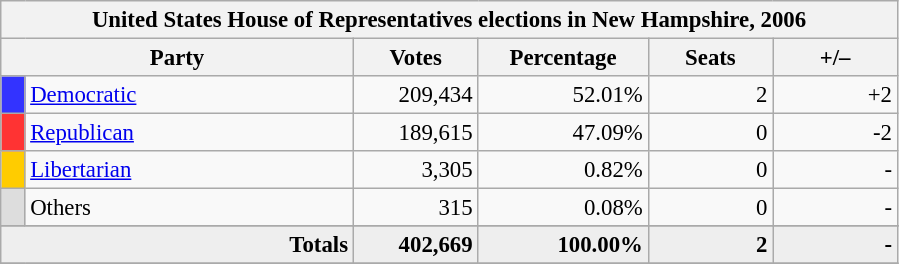<table class="wikitable" style="font-size: 95%;">
<tr>
<th colspan="6">United States House of Representatives elections in New Hampshire, 2006</th>
</tr>
<tr>
<th colspan=2 style="width: 15em">Party</th>
<th style="width: 5em">Votes</th>
<th style="width: 7em">Percentage</th>
<th style="width: 5em">Seats</th>
<th style="width: 5em">+/–</th>
</tr>
<tr>
<th style="background-color:#3333FF; width: 3px"></th>
<td style="width: 130px"><a href='#'>Democratic</a></td>
<td align="right">209,434</td>
<td align="right">52.01%</td>
<td align="right">2</td>
<td align="right">+2</td>
</tr>
<tr>
<th style="background-color:#FF3333; width: 3px"></th>
<td style="width: 130px"><a href='#'>Republican</a></td>
<td align="right">189,615</td>
<td align="right">47.09%</td>
<td align="right">0</td>
<td align="right">-2</td>
</tr>
<tr>
<th style="background-color:#FFCC00; width: 3px"></th>
<td style="width: 130px"><a href='#'>Libertarian</a></td>
<td align="right">3,305</td>
<td align="right">0.82%</td>
<td align="right">0</td>
<td align="right">-</td>
</tr>
<tr>
<th style="background-color:#DDDDDD; width: 3px"></th>
<td style="width: 130px">Others</td>
<td align="right">315</td>
<td align="right">0.08%</td>
<td align="right">0</td>
<td align="right">-</td>
</tr>
<tr>
</tr>
<tr bgcolor="#EEEEEE">
<td colspan="2" align="right"><strong>Totals</strong></td>
<td align="right"><strong>402,669</strong></td>
<td align="right"><strong>100.00%</strong></td>
<td align="right"><strong>2</strong></td>
<td align="right"><strong>-</strong></td>
</tr>
<tr bgcolor="#EEEEEE">
</tr>
</table>
